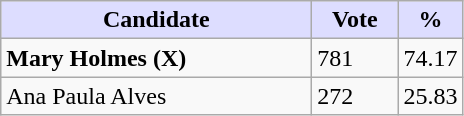<table class="wikitable">
<tr>
<th style="background:#ddf; width:200px;">Candidate</th>
<th style="background:#ddf; width:50px;">Vote</th>
<th style="background:#ddf; width:30px;">%</th>
</tr>
<tr>
<td><strong>Mary Holmes (X)</strong></td>
<td>781</td>
<td>74.17</td>
</tr>
<tr>
<td>Ana Paula Alves</td>
<td>272</td>
<td>25.83</td>
</tr>
</table>
